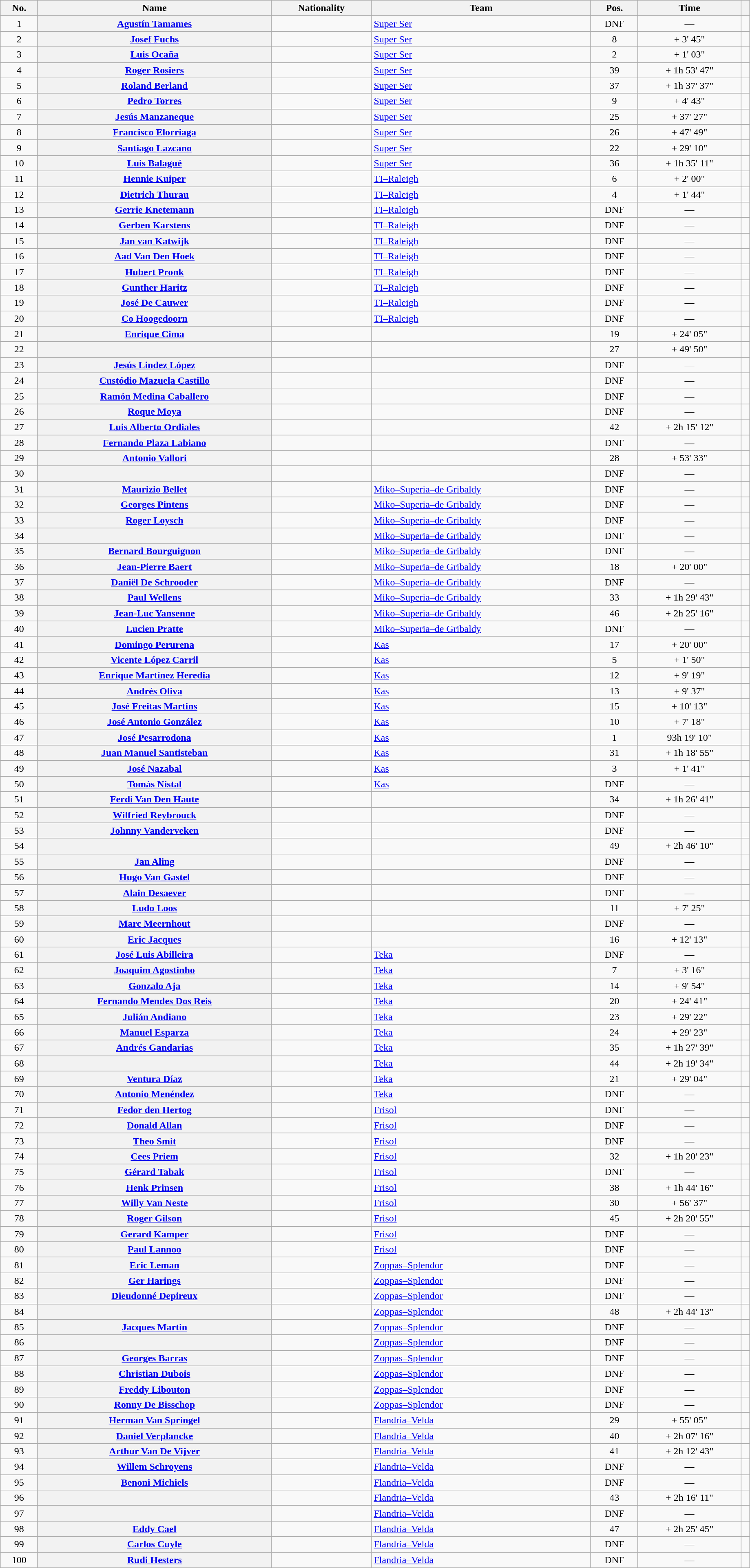<table class="wikitable plainrowheaders sortable" style="width:97%">
<tr>
<th scope="col">No.</th>
<th scope="col">Name</th>
<th scope="col">Nationality</th>
<th scope="col">Team</th>
<th scope="col" data-sort-type="number">Pos.</th>
<th scope="col" data-sort-type="number">Time</th>
<th scope="col" class="unsortable"></th>
</tr>
<tr>
<td style="text-align:center;">1</td>
<th scope="row"><a href='#'>Agustín Tamames</a></th>
<td></td>
<td><a href='#'>Super Ser</a></td>
<td style="text-align:center;" data-sort-value="50">DNF</td>
<td style="text-align:center;" data-sort-value="50">—</td>
<td style="text-align:center;"></td>
</tr>
<tr>
<td style="text-align:center;">2</td>
<th scope="row"><a href='#'>Josef Fuchs</a></th>
<td></td>
<td><a href='#'>Super Ser</a></td>
<td style="text-align:center;">8</td>
<td style="text-align:center;" data-sort-value="8">+ 3' 45"</td>
<td style="text-align:center;"></td>
</tr>
<tr>
<td style="text-align:center;">3</td>
<th scope="row"><a href='#'>Luis Ocaña</a></th>
<td></td>
<td><a href='#'>Super Ser</a></td>
<td style="text-align:center;">2</td>
<td style="text-align:center;" data-sort-value="2">+ 1' 03"</td>
<td style="text-align:center;"></td>
</tr>
<tr>
<td style="text-align:center;">4</td>
<th scope="row"><a href='#'>Roger Rosiers</a></th>
<td></td>
<td><a href='#'>Super Ser</a></td>
<td style="text-align:center;">39</td>
<td style="text-align:center;" data-sort-value="39">+ 1h 53' 47"</td>
<td style="text-align:center;"></td>
</tr>
<tr>
<td style="text-align:center;">5</td>
<th scope="row"><a href='#'>Roland Berland</a></th>
<td></td>
<td><a href='#'>Super Ser</a></td>
<td style="text-align:center;">37</td>
<td style="text-align:center;" data-sort-value="37">+ 1h 37' 37"</td>
<td style="text-align:center;"></td>
</tr>
<tr>
<td style="text-align:center;">6</td>
<th scope="row"><a href='#'>Pedro Torres</a></th>
<td></td>
<td><a href='#'>Super Ser</a></td>
<td style="text-align:center;">9</td>
<td style="text-align:center;" data-sort-value="9">+ 4' 43"</td>
<td style="text-align:center;"></td>
</tr>
<tr>
<td style="text-align:center;">7</td>
<th scope="row"><a href='#'>Jesús Manzaneque</a></th>
<td></td>
<td><a href='#'>Super Ser</a></td>
<td style="text-align:center;">25</td>
<td style="text-align:center;" data-sort-value="25">+ 37' 27"</td>
<td style="text-align:center;"></td>
</tr>
<tr>
<td style="text-align:center;">8</td>
<th scope="row"><a href='#'>Francisco Elorriaga</a></th>
<td></td>
<td><a href='#'>Super Ser</a></td>
<td style="text-align:center;">26</td>
<td style="text-align:center;" data-sort-value="26">+ 47' 49"</td>
<td style="text-align:center;"></td>
</tr>
<tr>
<td style="text-align:center;">9</td>
<th scope="row"><a href='#'>Santiago Lazcano</a></th>
<td></td>
<td><a href='#'>Super Ser</a></td>
<td style="text-align:center;">22</td>
<td style="text-align:center;" data-sort-value="22">+ 29' 10"</td>
<td style="text-align:center;"></td>
</tr>
<tr>
<td style="text-align:center;">10</td>
<th scope="row"><a href='#'>Luis Balagué</a></th>
<td></td>
<td><a href='#'>Super Ser</a></td>
<td style="text-align:center;">36</td>
<td style="text-align:center;" data-sort-value="36">+ 1h 35' 11"</td>
<td style="text-align:center;"></td>
</tr>
<tr>
<td style="text-align:center;">11</td>
<th scope="row"><a href='#'>Hennie Kuiper</a></th>
<td></td>
<td><a href='#'>TI–Raleigh</a></td>
<td style="text-align:center;">6</td>
<td style="text-align:center;" data-sort-value="6">+ 2' 00"</td>
<td style="text-align:center;"></td>
</tr>
<tr>
<td style="text-align:center;">12</td>
<th scope="row"><a href='#'>Dietrich Thurau</a></th>
<td></td>
<td><a href='#'>TI–Raleigh</a></td>
<td style="text-align:center;">4</td>
<td style="text-align:center;" data-sort-value="4">+ 1' 44"</td>
<td style="text-align:center;"></td>
</tr>
<tr>
<td style="text-align:center;">13</td>
<th scope="row"><a href='#'>Gerrie Knetemann</a></th>
<td></td>
<td><a href='#'>TI–Raleigh</a></td>
<td style="text-align:center;" data-sort-value="50">DNF</td>
<td style="text-align:center;" data-sort-value="50">—</td>
<td style="text-align:center;"></td>
</tr>
<tr>
<td style="text-align:center;">14</td>
<th scope="row"><a href='#'>Gerben Karstens</a></th>
<td></td>
<td><a href='#'>TI–Raleigh</a></td>
<td style="text-align:center;" data-sort-value="50">DNF</td>
<td style="text-align:center;" data-sort-value="50">—</td>
<td style="text-align:center;"></td>
</tr>
<tr>
<td style="text-align:center;">15</td>
<th scope="row"><a href='#'>Jan van Katwijk</a></th>
<td></td>
<td><a href='#'>TI–Raleigh</a></td>
<td style="text-align:center;" data-sort-value="50">DNF</td>
<td style="text-align:center;" data-sort-value="50">—</td>
<td style="text-align:center;"></td>
</tr>
<tr>
<td style="text-align:center;">16</td>
<th scope="row"><a href='#'>Aad Van Den Hoek</a></th>
<td></td>
<td><a href='#'>TI–Raleigh</a></td>
<td style="text-align:center;" data-sort-value="50">DNF</td>
<td style="text-align:center;" data-sort-value="50">—</td>
<td style="text-align:center;"></td>
</tr>
<tr>
<td style="text-align:center;">17</td>
<th scope="row"><a href='#'>Hubert Pronk</a></th>
<td></td>
<td><a href='#'>TI–Raleigh</a></td>
<td style="text-align:center;" data-sort-value="50">DNF</td>
<td style="text-align:center;" data-sort-value="50">—</td>
<td style="text-align:center;"></td>
</tr>
<tr>
<td style="text-align:center;">18</td>
<th scope="row"><a href='#'>Gunther Haritz</a></th>
<td></td>
<td><a href='#'>TI–Raleigh</a></td>
<td style="text-align:center;" data-sort-value="50">DNF</td>
<td style="text-align:center;" data-sort-value="50">—</td>
<td style="text-align:center;"></td>
</tr>
<tr>
<td style="text-align:center;">19</td>
<th scope="row"><a href='#'>José De Cauwer</a></th>
<td></td>
<td><a href='#'>TI–Raleigh</a></td>
<td style="text-align:center;" data-sort-value="50">DNF</td>
<td style="text-align:center;" data-sort-value="50">—</td>
<td style="text-align:center;"></td>
</tr>
<tr>
<td style="text-align:center;">20</td>
<th scope="row"><a href='#'>Co Hoogedoorn</a></th>
<td></td>
<td><a href='#'>TI–Raleigh</a></td>
<td style="text-align:center;" data-sort-value="50">DNF</td>
<td style="text-align:center;" data-sort-value="50">—</td>
<td style="text-align:center;"></td>
</tr>
<tr>
<td style="text-align:center;">21</td>
<th scope="row"><a href='#'>Enrique Cima</a></th>
<td></td>
<td></td>
<td style="text-align:center;">19</td>
<td style="text-align:center;" data-sort-value="19">+ 24' 05"</td>
<td style="text-align:center;"></td>
</tr>
<tr>
<td style="text-align:center;">22</td>
<th scope="row"></th>
<td></td>
<td></td>
<td style="text-align:center;">27</td>
<td style="text-align:center;" data-sort-value="27">+ 49' 50"</td>
<td style="text-align:center;"></td>
</tr>
<tr>
<td style="text-align:center;">23</td>
<th scope="row"><a href='#'>Jesús Lindez López</a></th>
<td></td>
<td></td>
<td style="text-align:center;" data-sort-value="50">DNF</td>
<td style="text-align:center;" data-sort-value="50">—</td>
<td style="text-align:center;"></td>
</tr>
<tr>
<td style="text-align:center;">24</td>
<th scope="row"><a href='#'>Custódio Mazuela Castillo</a></th>
<td></td>
<td></td>
<td style="text-align:center;" data-sort-value="50">DNF</td>
<td style="text-align:center;" data-sort-value="50">—</td>
<td style="text-align:center;"></td>
</tr>
<tr>
<td style="text-align:center;">25</td>
<th scope="row"><a href='#'>Ramón Medina Caballero</a></th>
<td></td>
<td></td>
<td style="text-align:center;" data-sort-value="50">DNF</td>
<td style="text-align:center;" data-sort-value="50">—</td>
<td style="text-align:center;"></td>
</tr>
<tr>
<td style="text-align:center;">26</td>
<th scope="row"><a href='#'>Roque Moya</a></th>
<td></td>
<td></td>
<td style="text-align:center;" data-sort-value="50">DNF</td>
<td style="text-align:center;" data-sort-value="50">—</td>
<td style="text-align:center;"></td>
</tr>
<tr>
<td style="text-align:center;">27</td>
<th scope="row"><a href='#'>Luis Alberto Ordiales</a></th>
<td></td>
<td></td>
<td style="text-align:center;">42</td>
<td style="text-align:center;" data-sort-value="42">+ 2h 15' 12"</td>
<td style="text-align:center;"></td>
</tr>
<tr>
<td style="text-align:center;">28</td>
<th scope="row"><a href='#'>Fernando Plaza Labiano</a></th>
<td></td>
<td></td>
<td style="text-align:center;" data-sort-value="50">DNF</td>
<td style="text-align:center;" data-sort-value="50">—</td>
<td style="text-align:center;"></td>
</tr>
<tr>
<td style="text-align:center;">29</td>
<th scope="row"><a href='#'>Antonio Vallori</a></th>
<td></td>
<td></td>
<td style="text-align:center;">28</td>
<td style="text-align:center;" data-sort-value="28">+ 53' 33"</td>
<td style="text-align:center;"></td>
</tr>
<tr>
<td style="text-align:center;">30</td>
<th scope="row"></th>
<td></td>
<td></td>
<td style="text-align:center;" data-sort-value="50">DNF</td>
<td style="text-align:center;" data-sort-value="50">—</td>
<td style="text-align:center;"></td>
</tr>
<tr>
<td style="text-align:center;">31</td>
<th scope="row"><a href='#'>Maurizio Bellet</a></th>
<td></td>
<td><a href='#'>Miko–Superia–de Gribaldy</a></td>
<td style="text-align:center;" data-sort-value="50">DNF</td>
<td style="text-align:center;" data-sort-value="50">—</td>
<td style="text-align:center;"></td>
</tr>
<tr>
<td style="text-align:center;">32</td>
<th scope="row"><a href='#'>Georges Pintens</a></th>
<td></td>
<td><a href='#'>Miko–Superia–de Gribaldy</a></td>
<td style="text-align:center;" data-sort-value="50">DNF</td>
<td style="text-align:center;" data-sort-value="50">—</td>
<td style="text-align:center;"></td>
</tr>
<tr>
<td style="text-align:center;">33</td>
<th scope="row"><a href='#'>Roger Loysch</a></th>
<td></td>
<td><a href='#'>Miko–Superia–de Gribaldy</a></td>
<td style="text-align:center;" data-sort-value="50">DNF</td>
<td style="text-align:center;" data-sort-value="50">—</td>
<td style="text-align:center;"></td>
</tr>
<tr>
<td style="text-align:center;">34</td>
<th scope="row"></th>
<td></td>
<td><a href='#'>Miko–Superia–de Gribaldy</a></td>
<td style="text-align:center;" data-sort-value="50">DNF</td>
<td style="text-align:center;" data-sort-value="50">—</td>
<td style="text-align:center;"></td>
</tr>
<tr>
<td style="text-align:center;">35</td>
<th scope="row"><a href='#'>Bernard Bourguignon</a></th>
<td></td>
<td><a href='#'>Miko–Superia–de Gribaldy</a></td>
<td style="text-align:center;" data-sort-value="50">DNF</td>
<td style="text-align:center;" data-sort-value="50">—</td>
<td style="text-align:center;"></td>
</tr>
<tr>
<td style="text-align:center;">36</td>
<th scope="row"><a href='#'>Jean-Pierre Baert</a></th>
<td></td>
<td><a href='#'>Miko–Superia–de Gribaldy</a></td>
<td style="text-align:center;">18</td>
<td style="text-align:center;" data-sort-value="18">+ 20' 00"</td>
<td style="text-align:center;"></td>
</tr>
<tr>
<td style="text-align:center;">37</td>
<th scope="row"><a href='#'>Daniël De Schrooder</a></th>
<td></td>
<td><a href='#'>Miko–Superia–de Gribaldy</a></td>
<td style="text-align:center;" data-sort-value="50">DNF</td>
<td style="text-align:center;" data-sort-value="50">—</td>
<td style="text-align:center;"></td>
</tr>
<tr>
<td style="text-align:center;">38</td>
<th scope="row"><a href='#'>Paul Wellens</a></th>
<td></td>
<td><a href='#'>Miko–Superia–de Gribaldy</a></td>
<td style="text-align:center;">33</td>
<td style="text-align:center;" data-sort-value="33">+ 1h 29' 43"</td>
<td style="text-align:center;"></td>
</tr>
<tr>
<td style="text-align:center;">39</td>
<th scope="row"><a href='#'>Jean-Luc Yansenne</a></th>
<td></td>
<td><a href='#'>Miko–Superia–de Gribaldy</a></td>
<td style="text-align:center;">46</td>
<td style="text-align:center;" data-sort-value="46">+ 2h 25' 16"</td>
<td style="text-align:center;"></td>
</tr>
<tr>
<td style="text-align:center;">40</td>
<th scope="row"><a href='#'>Lucien Pratte</a></th>
<td></td>
<td><a href='#'>Miko–Superia–de Gribaldy</a></td>
<td style="text-align:center;" data-sort-value="50">DNF</td>
<td style="text-align:center;" data-sort-value="50">—</td>
<td style="text-align:center;"></td>
</tr>
<tr>
<td style="text-align:center;">41</td>
<th scope="row"><a href='#'>Domingo Perurena</a></th>
<td></td>
<td><a href='#'>Kas</a></td>
<td style="text-align:center;">17</td>
<td style="text-align:center;" data-sort-value="17">+ 20' 00"</td>
<td style="text-align:center;"></td>
</tr>
<tr>
<td style="text-align:center;">42</td>
<th scope="row"><a href='#'>Vicente López Carril</a></th>
<td></td>
<td><a href='#'>Kas</a></td>
<td style="text-align:center;">5</td>
<td style="text-align:center;" data-sort-value="5">+ 1' 50"</td>
<td style="text-align:center;"></td>
</tr>
<tr>
<td style="text-align:center;">43</td>
<th scope="row"><a href='#'>Enrique Martínez Heredia</a></th>
<td></td>
<td><a href='#'>Kas</a></td>
<td style="text-align:center;">12</td>
<td style="text-align:center;" data-sort-value="12">+ 9' 19"</td>
<td style="text-align:center;"></td>
</tr>
<tr>
<td style="text-align:center;">44</td>
<th scope="row"><a href='#'>Andrés Oliva</a></th>
<td></td>
<td><a href='#'>Kas</a></td>
<td style="text-align:center;">13</td>
<td style="text-align:center;" data-sort-value="13">+ 9' 37"</td>
<td style="text-align:center;"></td>
</tr>
<tr>
<td style="text-align:center;">45</td>
<th scope="row"><a href='#'>José Freitas Martins</a></th>
<td></td>
<td><a href='#'>Kas</a></td>
<td style="text-align:center;">15</td>
<td style="text-align:center;" data-sort-value="15">+ 10' 13"</td>
<td style="text-align:center;"></td>
</tr>
<tr>
<td style="text-align:center;">46</td>
<th scope="row"><a href='#'>José Antonio González</a></th>
<td></td>
<td><a href='#'>Kas</a></td>
<td style="text-align:center;">10</td>
<td style="text-align:center;" data-sort-value="10">+ 7' 18"</td>
<td style="text-align:center;"></td>
</tr>
<tr>
<td style="text-align:center;">47</td>
<th scope="row"><a href='#'>José Pesarrodona</a></th>
<td></td>
<td><a href='#'>Kas</a></td>
<td style="text-align:center;">1</td>
<td style="text-align:center;" data-sort-value="1">93h 19' 10"</td>
<td style="text-align:center;"></td>
</tr>
<tr>
<td style="text-align:center;">48</td>
<th scope="row"><a href='#'>Juan Manuel Santisteban</a></th>
<td></td>
<td><a href='#'>Kas</a></td>
<td style="text-align:center;">31</td>
<td style="text-align:center;" data-sort-value="31">+ 1h 18' 55"</td>
<td style="text-align:center;"></td>
</tr>
<tr>
<td style="text-align:center;">49</td>
<th scope="row"><a href='#'>José Nazabal</a></th>
<td></td>
<td><a href='#'>Kas</a></td>
<td style="text-align:center;">3</td>
<td style="text-align:center;" data-sort-value="3">+ 1' 41"</td>
<td style="text-align:center;"></td>
</tr>
<tr>
<td style="text-align:center;">50</td>
<th scope="row"><a href='#'>Tomás Nistal</a></th>
<td></td>
<td><a href='#'>Kas</a></td>
<td style="text-align:center;" data-sort-value="50">DNF</td>
<td style="text-align:center;" data-sort-value="50">—</td>
<td style="text-align:center;"></td>
</tr>
<tr>
<td style="text-align:center;">51</td>
<th scope="row"><a href='#'>Ferdi Van Den Haute</a></th>
<td></td>
<td></td>
<td style="text-align:center;">34</td>
<td style="text-align:center;" data-sort-value="34">+ 1h 26' 41"</td>
<td style="text-align:center;"></td>
</tr>
<tr>
<td style="text-align:center;">52</td>
<th scope="row"><a href='#'>Wilfried Reybrouck</a></th>
<td></td>
<td></td>
<td style="text-align:center;" data-sort-value="50">DNF</td>
<td style="text-align:center;" data-sort-value="50">—</td>
<td style="text-align:center;"></td>
</tr>
<tr>
<td style="text-align:center;">53</td>
<th scope="row"><a href='#'>Johnny Vanderveken</a></th>
<td></td>
<td></td>
<td style="text-align:center;" data-sort-value="50">DNF</td>
<td style="text-align:center;" data-sort-value="50">—</td>
<td style="text-align:center;"></td>
</tr>
<tr>
<td style="text-align:center;">54</td>
<th scope="row"></th>
<td></td>
<td></td>
<td style="text-align:center;">49</td>
<td style="text-align:center;" data-sort-value="49">+ 2h 46' 10"</td>
<td style="text-align:center;"></td>
</tr>
<tr>
<td style="text-align:center;">55</td>
<th scope="row"><a href='#'>Jan Aling</a></th>
<td></td>
<td></td>
<td style="text-align:center;" data-sort-value="50">DNF</td>
<td style="text-align:center;" data-sort-value="50">—</td>
<td style="text-align:center;"></td>
</tr>
<tr>
<td style="text-align:center;">56</td>
<th scope="row"><a href='#'>Hugo Van Gastel</a></th>
<td></td>
<td></td>
<td style="text-align:center;" data-sort-value="50">DNF</td>
<td style="text-align:center;" data-sort-value="50">—</td>
<td style="text-align:center;"></td>
</tr>
<tr>
<td style="text-align:center;">57</td>
<th scope="row"><a href='#'>Alain Desaever</a></th>
<td></td>
<td></td>
<td style="text-align:center;" data-sort-value="50">DNF</td>
<td style="text-align:center;" data-sort-value="50">—</td>
<td style="text-align:center;"></td>
</tr>
<tr>
<td style="text-align:center;">58</td>
<th scope="row"><a href='#'>Ludo Loos</a></th>
<td></td>
<td></td>
<td style="text-align:center;">11</td>
<td style="text-align:center;" data-sort-value="11">+ 7' 25"</td>
<td style="text-align:center;"></td>
</tr>
<tr>
<td style="text-align:center;">59</td>
<th scope="row"><a href='#'>Marc Meernhout</a></th>
<td></td>
<td></td>
<td style="text-align:center;" data-sort-value="50">DNF</td>
<td style="text-align:center;" data-sort-value="50">—</td>
<td style="text-align:center;"></td>
</tr>
<tr>
<td style="text-align:center;">60</td>
<th scope="row"><a href='#'>Eric Jacques</a></th>
<td></td>
<td></td>
<td style="text-align:center;">16</td>
<td style="text-align:center;" data-sort-value="16">+ 12' 13"</td>
<td style="text-align:center;"></td>
</tr>
<tr>
<td style="text-align:center;">61</td>
<th scope="row"><a href='#'>José Luis Abilleira</a></th>
<td></td>
<td><a href='#'>Teka</a></td>
<td style="text-align:center;" data-sort-value="50">DNF</td>
<td style="text-align:center;" data-sort-value="50">—</td>
<td style="text-align:center;"></td>
</tr>
<tr>
<td style="text-align:center;">62</td>
<th scope="row"><a href='#'>Joaquim Agostinho</a></th>
<td></td>
<td><a href='#'>Teka</a></td>
<td style="text-align:center;">7</td>
<td style="text-align:center;" data-sort-value="7">+ 3' 16"</td>
<td style="text-align:center;"></td>
</tr>
<tr>
<td style="text-align:center;">63</td>
<th scope="row"><a href='#'>Gonzalo Aja</a></th>
<td></td>
<td><a href='#'>Teka</a></td>
<td style="text-align:center;">14</td>
<td style="text-align:center;" data-sort-value="14">+ 9' 54"</td>
<td style="text-align:center;"></td>
</tr>
<tr>
<td style="text-align:center;">64</td>
<th scope="row"><a href='#'>Fernando Mendes Dos Reis</a></th>
<td></td>
<td><a href='#'>Teka</a></td>
<td style="text-align:center;">20</td>
<td style="text-align:center;" data-sort-value="20">+ 24' 41"</td>
<td style="text-align:center;"></td>
</tr>
<tr>
<td style="text-align:center;">65</td>
<th scope="row"><a href='#'>Julián Andiano</a></th>
<td></td>
<td><a href='#'>Teka</a></td>
<td style="text-align:center;">23</td>
<td style="text-align:center;" data-sort-value="23">+ 29' 22"</td>
<td style="text-align:center;"></td>
</tr>
<tr>
<td style="text-align:center;">66</td>
<th scope="row"><a href='#'>Manuel Esparza</a></th>
<td></td>
<td><a href='#'>Teka</a></td>
<td style="text-align:center;">24</td>
<td style="text-align:center;" data-sort-value="24">+ 29' 23"</td>
<td style="text-align:center;"></td>
</tr>
<tr>
<td style="text-align:center;">67</td>
<th scope="row"><a href='#'>Andrés Gandarias</a></th>
<td></td>
<td><a href='#'>Teka</a></td>
<td style="text-align:center;">35</td>
<td style="text-align:center;" data-sort-value="35">+ 1h 27' 39"</td>
<td style="text-align:center;"></td>
</tr>
<tr>
<td style="text-align:center;">68</td>
<th scope="row"></th>
<td></td>
<td><a href='#'>Teka</a></td>
<td style="text-align:center;">44</td>
<td style="text-align:center;" data-sort-value="44">+ 2h 19' 34"</td>
<td style="text-align:center;"></td>
</tr>
<tr>
<td style="text-align:center;">69</td>
<th scope="row"><a href='#'>Ventura Díaz</a></th>
<td></td>
<td><a href='#'>Teka</a></td>
<td style="text-align:center;">21</td>
<td style="text-align:center;" data-sort-value="21">+ 29' 04"</td>
<td style="text-align:center;"></td>
</tr>
<tr>
<td style="text-align:center;">70</td>
<th scope="row"><a href='#'>Antonio Menéndez</a></th>
<td></td>
<td><a href='#'>Teka</a></td>
<td style="text-align:center;" data-sort-value="50">DNF</td>
<td style="text-align:center;" data-sort-value="50">—</td>
<td style="text-align:center;"></td>
</tr>
<tr>
<td style="text-align:center;">71</td>
<th scope="row"><a href='#'>Fedor den Hertog</a></th>
<td></td>
<td><a href='#'>Frisol</a></td>
<td style="text-align:center;" data-sort-value="50">DNF</td>
<td style="text-align:center;" data-sort-value="50">—</td>
<td style="text-align:center;"></td>
</tr>
<tr>
<td style="text-align:center;">72</td>
<th scope="row"><a href='#'>Donald Allan</a></th>
<td></td>
<td><a href='#'>Frisol</a></td>
<td style="text-align:center;" data-sort-value="50">DNF</td>
<td style="text-align:center;" data-sort-value="50">—</td>
<td style="text-align:center;"></td>
</tr>
<tr>
<td style="text-align:center;">73</td>
<th scope="row"><a href='#'>Theo Smit</a></th>
<td></td>
<td><a href='#'>Frisol</a></td>
<td style="text-align:center;" data-sort-value="50">DNF</td>
<td style="text-align:center;" data-sort-value="50">—</td>
<td style="text-align:center;"></td>
</tr>
<tr>
<td style="text-align:center;">74</td>
<th scope="row"><a href='#'>Cees Priem</a></th>
<td></td>
<td><a href='#'>Frisol</a></td>
<td style="text-align:center;">32</td>
<td style="text-align:center;" data-sort-value="32">+ 1h 20' 23"</td>
<td style="text-align:center;"></td>
</tr>
<tr>
<td style="text-align:center;">75</td>
<th scope="row"><a href='#'>Gérard Tabak</a></th>
<td></td>
<td><a href='#'>Frisol</a></td>
<td style="text-align:center;" data-sort-value="50">DNF</td>
<td style="text-align:center;" data-sort-value="50">—</td>
<td style="text-align:center;"></td>
</tr>
<tr>
<td style="text-align:center;">76</td>
<th scope="row"><a href='#'>Henk Prinsen</a></th>
<td></td>
<td><a href='#'>Frisol</a></td>
<td style="text-align:center;">38</td>
<td style="text-align:center;" data-sort-value="38">+ 1h 44' 16"</td>
<td style="text-align:center;"></td>
</tr>
<tr>
<td style="text-align:center;">77</td>
<th scope="row"><a href='#'>Willy Van Neste</a></th>
<td></td>
<td><a href='#'>Frisol</a></td>
<td style="text-align:center;">30</td>
<td style="text-align:center;" data-sort-value="30">+ 56' 37"</td>
<td style="text-align:center;"></td>
</tr>
<tr>
<td style="text-align:center;">78</td>
<th scope="row"><a href='#'>Roger Gilson</a></th>
<td></td>
<td><a href='#'>Frisol</a></td>
<td style="text-align:center;">45</td>
<td style="text-align:center;" data-sort-value="45">+ 2h 20' 55"</td>
<td style="text-align:center;"></td>
</tr>
<tr>
<td style="text-align:center;">79</td>
<th scope="row"><a href='#'>Gerard Kamper</a></th>
<td></td>
<td><a href='#'>Frisol</a></td>
<td style="text-align:center;" data-sort-value="50">DNF</td>
<td style="text-align:center;" data-sort-value="50">—</td>
<td style="text-align:center;"></td>
</tr>
<tr>
<td style="text-align:center;">80</td>
<th scope="row"><a href='#'>Paul Lannoo</a></th>
<td></td>
<td><a href='#'>Frisol</a></td>
<td style="text-align:center;" data-sort-value="50">DNF</td>
<td style="text-align:center;" data-sort-value="50">—</td>
<td style="text-align:center;"></td>
</tr>
<tr>
<td style="text-align:center;">81</td>
<th scope="row"><a href='#'>Eric Leman</a></th>
<td></td>
<td><a href='#'>Zoppas–Splendor</a></td>
<td style="text-align:center;" data-sort-value="50">DNF</td>
<td style="text-align:center;" data-sort-value="50">—</td>
<td style="text-align:center;"></td>
</tr>
<tr>
<td style="text-align:center;">82</td>
<th scope="row"><a href='#'>Ger Harings</a></th>
<td></td>
<td><a href='#'>Zoppas–Splendor</a></td>
<td style="text-align:center;" data-sort-value="50">DNF</td>
<td style="text-align:center;" data-sort-value="50">—</td>
<td style="text-align:center;"></td>
</tr>
<tr>
<td style="text-align:center;">83</td>
<th scope="row"><a href='#'>Dieudonné Depireux</a></th>
<td></td>
<td><a href='#'>Zoppas–Splendor</a></td>
<td style="text-align:center;" data-sort-value="50">DNF</td>
<td style="text-align:center;" data-sort-value="50">—</td>
<td style="text-align:center;"></td>
</tr>
<tr>
<td style="text-align:center;">84</td>
<th scope="row"></th>
<td></td>
<td><a href='#'>Zoppas–Splendor</a></td>
<td style="text-align:center;">48</td>
<td style="text-align:center;" data-sort-value="48">+ 2h 44' 13"</td>
<td style="text-align:center;"></td>
</tr>
<tr>
<td style="text-align:center;">85</td>
<th scope="row"><a href='#'>Jacques Martin</a></th>
<td></td>
<td><a href='#'>Zoppas–Splendor</a></td>
<td style="text-align:center;" data-sort-value="50">DNF</td>
<td style="text-align:center;" data-sort-value="50">—</td>
<td style="text-align:center;"></td>
</tr>
<tr>
<td style="text-align:center;">86</td>
<th scope="row"></th>
<td></td>
<td><a href='#'>Zoppas–Splendor</a></td>
<td style="text-align:center;" data-sort-value="50">DNF</td>
<td style="text-align:center;" data-sort-value="50">—</td>
<td style="text-align:center;"></td>
</tr>
<tr>
<td style="text-align:center;">87</td>
<th scope="row"><a href='#'>Georges Barras</a></th>
<td></td>
<td><a href='#'>Zoppas–Splendor</a></td>
<td style="text-align:center;" data-sort-value="50">DNF</td>
<td style="text-align:center;" data-sort-value="50">—</td>
<td style="text-align:center;"></td>
</tr>
<tr>
<td style="text-align:center;">88</td>
<th scope="row"><a href='#'>Christian Dubois</a></th>
<td></td>
<td><a href='#'>Zoppas–Splendor</a></td>
<td style="text-align:center;" data-sort-value="50">DNF</td>
<td style="text-align:center;" data-sort-value="50">—</td>
<td style="text-align:center;"></td>
</tr>
<tr>
<td style="text-align:center;">89</td>
<th scope="row"><a href='#'>Freddy Libouton</a></th>
<td></td>
<td><a href='#'>Zoppas–Splendor</a></td>
<td style="text-align:center;" data-sort-value="50">DNF</td>
<td style="text-align:center;" data-sort-value="50">—</td>
<td style="text-align:center;"></td>
</tr>
<tr>
<td style="text-align:center;">90</td>
<th scope="row"><a href='#'>Ronny De Bisschop</a></th>
<td></td>
<td><a href='#'>Zoppas–Splendor</a></td>
<td style="text-align:center;" data-sort-value="50">DNF</td>
<td style="text-align:center;" data-sort-value="50">—</td>
<td style="text-align:center;"></td>
</tr>
<tr>
<td style="text-align:center;">91</td>
<th scope="row"><a href='#'>Herman Van Springel</a></th>
<td></td>
<td><a href='#'>Flandria–Velda</a></td>
<td style="text-align:center;">29</td>
<td style="text-align:center;" data-sort-value="29">+ 55' 05"</td>
<td style="text-align:center;"></td>
</tr>
<tr>
<td style="text-align:center;">92</td>
<th scope="row"><a href='#'>Daniel Verplancke</a></th>
<td></td>
<td><a href='#'>Flandria–Velda</a></td>
<td style="text-align:center;">40</td>
<td style="text-align:center;" data-sort-value="40">+ 2h 07' 16"</td>
<td style="text-align:center;"></td>
</tr>
<tr>
<td style="text-align:center;">93</td>
<th scope="row"><a href='#'>Arthur Van De Vijver</a></th>
<td></td>
<td><a href='#'>Flandria–Velda</a></td>
<td style="text-align:center;">41</td>
<td style="text-align:center;" data-sort-value="41">+ 2h 12' 43"</td>
<td style="text-align:center;"></td>
</tr>
<tr>
<td style="text-align:center;">94</td>
<th scope="row"><a href='#'>Willem Schroyens</a></th>
<td></td>
<td><a href='#'>Flandria–Velda</a></td>
<td style="text-align:center;" data-sort-value="50">DNF</td>
<td style="text-align:center;" data-sort-value="50">—</td>
<td style="text-align:center;"></td>
</tr>
<tr>
<td style="text-align:center;">95</td>
<th scope="row"><a href='#'>Benoni Michiels</a></th>
<td></td>
<td><a href='#'>Flandria–Velda</a></td>
<td style="text-align:center;" data-sort-value="50">DNF</td>
<td style="text-align:center;" data-sort-value="50">—</td>
<td style="text-align:center;"></td>
</tr>
<tr>
<td style="text-align:center;">96</td>
<th scope="row"></th>
<td></td>
<td><a href='#'>Flandria–Velda</a></td>
<td style="text-align:center;">43</td>
<td style="text-align:center;" data-sort-value="43">+ 2h 16' 11"</td>
<td style="text-align:center;"></td>
</tr>
<tr>
<td style="text-align:center;">97</td>
<th scope="row"></th>
<td></td>
<td><a href='#'>Flandria–Velda</a></td>
<td style="text-align:center;" data-sort-value="50">DNF</td>
<td style="text-align:center;" data-sort-value="50">—</td>
<td style="text-align:center;"></td>
</tr>
<tr>
<td style="text-align:center;">98</td>
<th scope="row"><a href='#'>Eddy Cael</a></th>
<td></td>
<td><a href='#'>Flandria–Velda</a></td>
<td style="text-align:center;">47</td>
<td style="text-align:center;" data-sort-value="47">+ 2h 25' 45"</td>
<td style="text-align:center;"></td>
</tr>
<tr>
<td style="text-align:center;">99</td>
<th scope="row"><a href='#'>Carlos Cuyle</a></th>
<td></td>
<td><a href='#'>Flandria–Velda</a></td>
<td style="text-align:center;" data-sort-value="50">DNF</td>
<td style="text-align:center;" data-sort-value="50">—</td>
<td style="text-align:center;"></td>
</tr>
<tr>
<td style="text-align:center;">100</td>
<th scope="row"><a href='#'>Rudi Hesters</a></th>
<td></td>
<td><a href='#'>Flandria–Velda</a></td>
<td style="text-align:center;" data-sort-value="50">DNF</td>
<td style="text-align:center;" data-sort-value="50">—</td>
<td style="text-align:center;"></td>
</tr>
</table>
